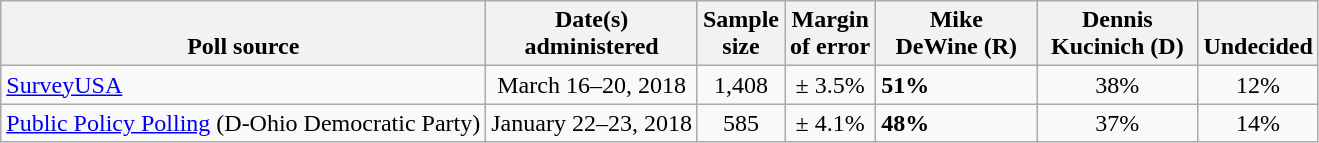<table class="wikitable">
<tr valign=bottom>
<th>Poll source</th>
<th>Date(s)<br>administered</th>
<th>Sample<br>size</th>
<th>Margin<br>of error</th>
<th style="width:100px;">Mike<br>DeWine (R)</th>
<th style="width:100px;">Dennis<br>Kucinich (D)</th>
<th>Undecided</th>
</tr>
<tr>
<td><a href='#'>SurveyUSA</a></td>
<td align=center>March 16–20, 2018</td>
<td align=center>1,408</td>
<td align=center>± 3.5%</td>
<td><strong>51%</strong></td>
<td align=center>38%</td>
<td align=center>12%</td>
</tr>
<tr>
<td><a href='#'>Public Policy Polling</a> (D-Ohio Democratic Party)</td>
<td align=center>January 22–23, 2018</td>
<td align=center>585</td>
<td align=center>± 4.1%</td>
<td><strong>48%</strong></td>
<td align=center>37%</td>
<td align=center>14%</td>
</tr>
</table>
